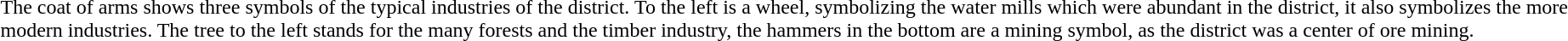<table>
<tr valign=top>
<td></td>
<td>The coat of arms shows three symbols of the typical industries of the district. To the left is a wheel, symbolizing the water mills which were abundant in the district, it also symbolizes the more modern industries. The tree to the left stands for the many forests and the timber industry, the hammers in the bottom are a mining symbol, as the district was a center of ore mining.</td>
</tr>
</table>
